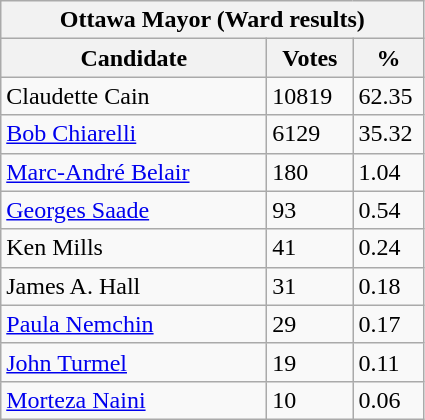<table class="wikitable">
<tr>
<th colspan="3">Ottawa Mayor (Ward results)</th>
</tr>
<tr>
<th style="width: 170px">Candidate</th>
<th style="width: 50px">Votes</th>
<th style="width: 40px">%</th>
</tr>
<tr>
<td>Claudette Cain</td>
<td>10819</td>
<td>62.35</td>
</tr>
<tr>
<td><a href='#'>Bob Chiarelli</a></td>
<td>6129</td>
<td>35.32</td>
</tr>
<tr>
<td><a href='#'>Marc-André Belair</a></td>
<td>180</td>
<td>1.04</td>
</tr>
<tr>
<td><a href='#'>Georges Saade</a></td>
<td>93</td>
<td>0.54</td>
</tr>
<tr>
<td>Ken Mills</td>
<td>41</td>
<td>0.24</td>
</tr>
<tr>
<td>James A. Hall</td>
<td>31</td>
<td>0.18</td>
</tr>
<tr>
<td><a href='#'>Paula Nemchin</a></td>
<td>29</td>
<td>0.17</td>
</tr>
<tr>
<td><a href='#'>John Turmel</a></td>
<td>19</td>
<td>0.11</td>
</tr>
<tr>
<td><a href='#'>Morteza Naini</a></td>
<td>10</td>
<td>0.06</td>
</tr>
</table>
